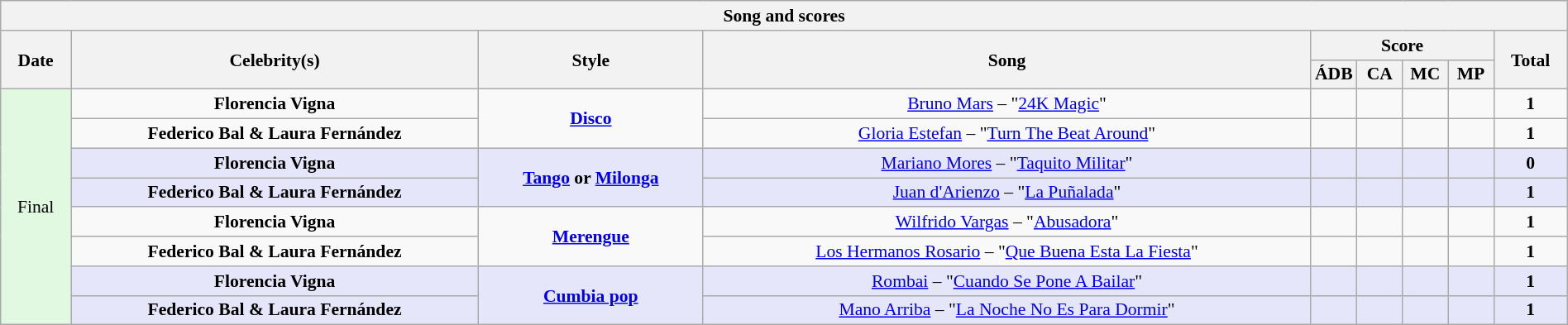<table class="wikitable collapsible collapsed" style="font-size:90%; text-align: center; width: 100%;">
<tr>
<th colspan="11" style="with: 100%;" align=center>Song and scores</th>
</tr>
<tr>
<th rowspan="2">Date</th>
<th rowspan="2">Celebrity(s)</th>
<th rowspan="2">Style</th>
<th rowspan="2">Song</th>
<th colspan="4">Score</th>
<th rowspan="2">Total</th>
</tr>
<tr>
<th width=30>ÁDB</th>
<th width=30>CA</th>
<th width=30>MC</th>
<th width=30>MP</th>
</tr>
<tr>
<td rowspan="8" style=" background:#E0F9E0">Final<br></td>
<td><strong>Florencia Vigna</strong></td>
<td rowspan="2"><strong><a href='#'>Disco</a></strong></td>
<td><a href='#'>Bruno Mars</a> – "<a href='#'>24K Magic</a>"</td>
<td></td>
<td></td>
<td></td>
<td></td>
<td><strong>1</strong></td>
</tr>
<tr>
<td><strong>Federico Bal & Laura Fernández</strong></td>
<td><a href='#'>Gloria Estefan</a> – "<a href='#'>Turn The Beat Around</a>"</td>
<td></td>
<td></td>
<td></td>
<td></td>
<td><strong>1</strong></td>
</tr>
<tr style="background:lavender;">
<td><strong>Florencia Vigna</strong></td>
<td rowspan="2"><strong><a href='#'>Tango</a> or <a href='#'>Milonga</a></strong></td>
<td><a href='#'>Mariano Mores</a> – "<a href='#'>Taquito Militar</a>"</td>
<td></td>
<td></td>
<td></td>
<td></td>
<td><strong>0</strong></td>
</tr>
<tr style="background:lavender;">
<td><strong>Federico Bal & Laura Fernández</strong></td>
<td><a href='#'>Juan d'Arienzo</a> – "<a href='#'>La Puñalada</a>"</td>
<td></td>
<td></td>
<td></td>
<td></td>
<td><strong>1</strong></td>
</tr>
<tr>
<td><strong>Florencia Vigna</strong></td>
<td rowspan="2"><strong><a href='#'>Merengue</a></strong></td>
<td><a href='#'>Wilfrido Vargas</a> – "<a href='#'>Abusadora</a>"</td>
<td></td>
<td></td>
<td></td>
<td></td>
<td><strong>1</strong></td>
</tr>
<tr>
<td><strong>Federico Bal & Laura Fernández</strong></td>
<td><a href='#'>Los Hermanos Rosario</a> – "<a href='#'>Que Buena Esta La Fiesta</a>"</td>
<td></td>
<td></td>
<td></td>
<td></td>
<td><strong>1</strong></td>
</tr>
<tr style="background:lavender;">
<td><strong>Florencia Vigna</strong></td>
<td rowspan="2"><strong><a href='#'>Cumbia pop</a></strong></td>
<td><a href='#'>Rombai</a> – "<a href='#'>Cuando Se Pone A Bailar</a>"</td>
<td></td>
<td></td>
<td></td>
<td></td>
<td><strong>1</strong></td>
</tr>
<tr style="background:lavender;">
<td><strong>Federico Bal & Laura Fernández</strong></td>
<td><a href='#'>Mano Arriba</a> – "<a href='#'>La Noche No Es Para Dormir</a>"</td>
<td></td>
<td></td>
<td></td>
<td></td>
<td><strong>1</strong></td>
</tr>
</table>
